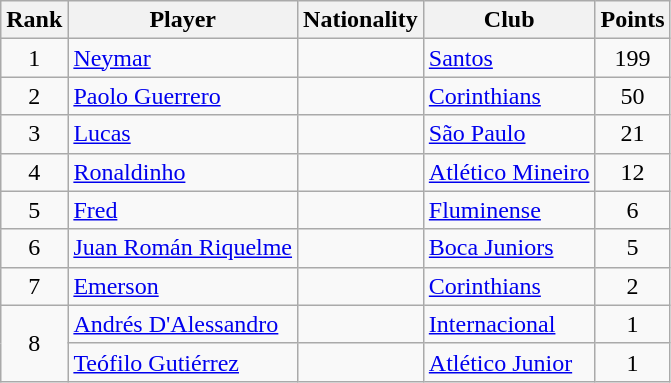<table class="wikitable">
<tr>
<th>Rank</th>
<th>Player</th>
<th>Nationality</th>
<th>Club</th>
<th>Points</th>
</tr>
<tr>
<td align=center>1</td>
<td><a href='#'>Neymar</a></td>
<td></td>
<td> <a href='#'>Santos</a></td>
<td align=center>199</td>
</tr>
<tr>
<td align=center>2</td>
<td><a href='#'>Paolo Guerrero</a></td>
<td></td>
<td> <a href='#'>Corinthians</a></td>
<td align=center>50</td>
</tr>
<tr>
<td align=center>3</td>
<td><a href='#'>Lucas</a></td>
<td></td>
<td> <a href='#'>São Paulo</a></td>
<td align=center>21</td>
</tr>
<tr>
<td align=center>4</td>
<td><a href='#'>Ronaldinho</a></td>
<td></td>
<td> <a href='#'>Atlético Mineiro</a></td>
<td align=center>12</td>
</tr>
<tr>
<td align=center>5</td>
<td><a href='#'>Fred</a></td>
<td></td>
<td> <a href='#'>Fluminense</a></td>
<td align=center>6</td>
</tr>
<tr>
<td align=center>6</td>
<td><a href='#'>Juan Román Riquelme</a></td>
<td></td>
<td> <a href='#'>Boca Juniors</a></td>
<td align=center>5</td>
</tr>
<tr>
<td align=center>7</td>
<td><a href='#'>Emerson</a></td>
<td></td>
<td> <a href='#'>Corinthians</a></td>
<td align=center>2</td>
</tr>
<tr>
<td align=center rowspan=2>8</td>
<td><a href='#'>Andrés D'Alessandro</a></td>
<td></td>
<td> <a href='#'>Internacional</a></td>
<td align=center>1</td>
</tr>
<tr>
<td><a href='#'>Teófilo Gutiérrez</a></td>
<td></td>
<td> <a href='#'>Atlético Junior</a></td>
<td align=center>1</td>
</tr>
</table>
